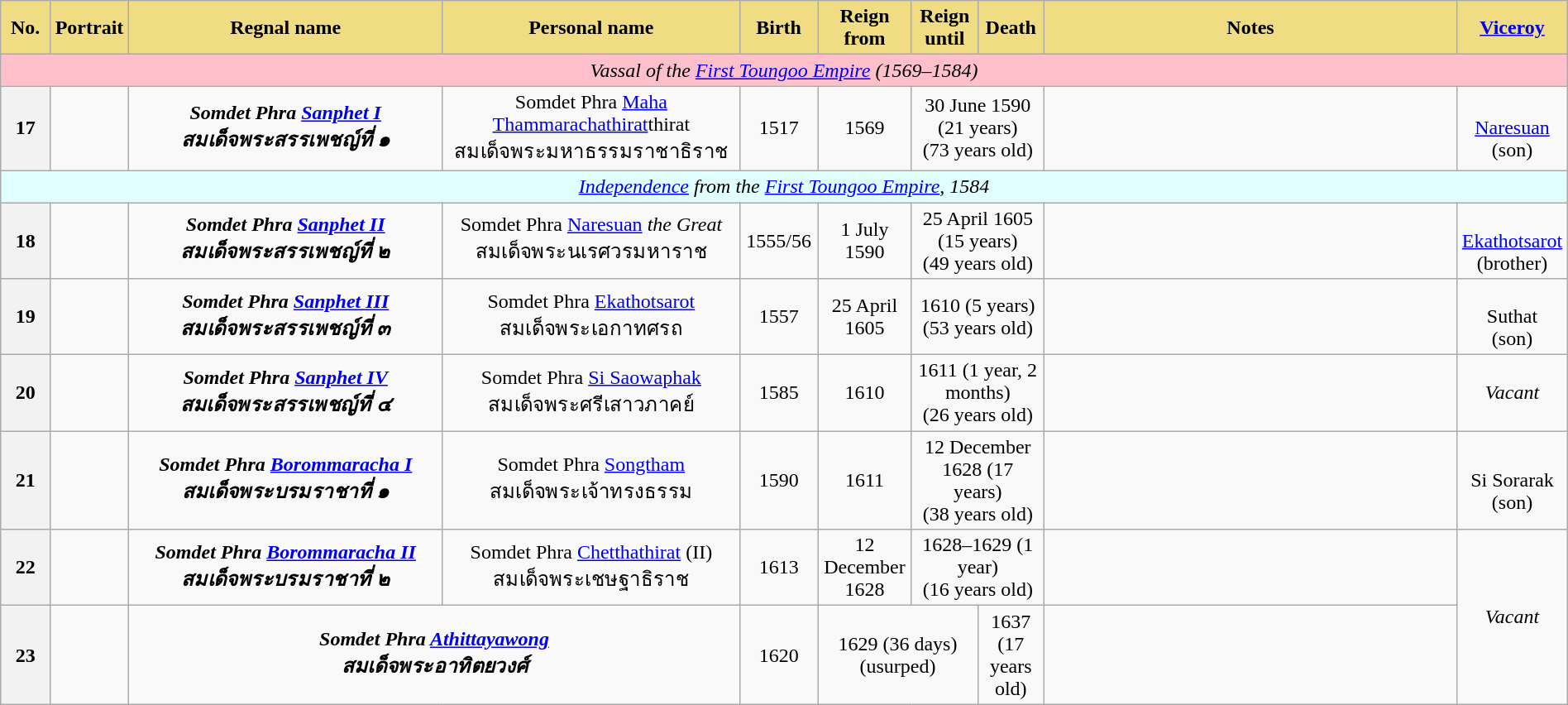<table width=100% class="wikitable">
<tr>
<th style="background-color:#F0DC82" width=3%>No.</th>
<th style="background-color:#F0DC82" width=1%>Portrait</th>
<th style="background-color:#F0DC82" width=19%>Regnal name</th>
<th style="background-color:#F0DC82" width=18%>Personal name</th>
<th style="background-color:#F0DC82" width=4%>Birth</th>
<th style="background-color:#F0DC82" width=4%>Reign from</th>
<th style="background-color:#F0DC82" width=4%>Reign until</th>
<th style="background-color:#F0DC82" width=4%>Death</th>
<th style="background-color:#F0DC82" width=25%>Notes</th>
<th style="background-color:#F0DC82" width=1%><a href='#'>Viceroy</a></th>
</tr>
<tr>
<td align="center" colspan="10" style="background-color:#FFC0CB"><em>Vassal of the <a href='#'>First Toungoo Empire</a> (1569–1584)</em></td>
</tr>
<tr>
<th align="center">17</th>
<td align="center"></td>
<td align="center"><strong><em>Somdet Phra<em> <a href='#'>Sanphet I</a><strong><br>สมเด็จพระสรรเพชญ์ที่ ๑</td>
<td align="center"></em></strong>Somdet Phra</em> <a href='#'>Maha Thammarachathirat</a>thirat</strong><br>สมเด็จพระมหาธรรมราชาธิราช</td>
<td align="center">1517</td>
<td align="center">1569</td>
<td align="center" colspan="2"> 30 June 1590 (21 years)<br>(73 years old)</td>
<td></td>
<td align="center"><br><a href='#'>Naresuan</a><br>(son)</td>
</tr>
<tr>
<td align="center" colspan="10" style="background: #E0FFFF;"><em><a href='#'>Independence</a> from the <a href='#'>First Toungoo Empire</a>, 1584</em></td>
</tr>
<tr>
<th align="center">18</th>
<td align="center"></td>
<td align="center"><strong><em>Somdet Phra<em> <a href='#'>Sanphet II</a><strong><br> สมเด็จพระสรรเพชญ์ที่ ๒</td>
<td align="center"></em></strong>Somdet Phra</em> <a href='#'>Naresuan</a></strong> <em>the Great</em><br>สมเด็จพระนเรศวรมหาราช</td>
<td align="center">1555/56</td>
<td align="center">1 July 1590</td>
<td align="center" colspan="2">25 April 1605 (15 years)<br>(49 years old)</td>
<td></td>
<td align="center"><br><a href='#'>Ekathotsarot</a><br>(brother)</td>
</tr>
<tr>
<th align="center">19</th>
<td align="center"></td>
<td align="center"><strong><em>Somdet Phra<em> <a href='#'>Sanphet III</a><strong><br>สมเด็จพระสรรเพชญ์ที่ ๓</td>
<td align="center"></em></strong>Somdet Phra</em> <a href='#'>Ekathotsarot</a></strong><br>สมเด็จพระเอกาทศรถ</td>
<td align="center">1557</td>
<td align="center">25 April 1605</td>
<td align="center" colspan="2">1610 (5 years)<br>(53 years old)</td>
<td></td>
<td align="center"><br>Suthat<br>(son)</td>
</tr>
<tr>
<th align="center">20</th>
<td align="center"></td>
<td align="center"><strong><em>Somdet Phra<em> <a href='#'>Sanphet IV</a><strong><br>สมเด็จพระสรรเพชญ์ที่ ๔</td>
<td align="center"></em></strong>Somdet Phra</em> <a href='#'>Si Saowaphak</a></strong><br>สมเด็จพระศรีเสาวภาคย์</td>
<td align="center">1585</td>
<td align="center">1610</td>
<td align="center" colspan="2">1611 (1 year, 2 months)<br>(26 years old)</td>
<td></td>
<td align="center"><em>Vacant</em></td>
</tr>
<tr>
<th align="center">21</th>
<td align="center"></td>
<td align="center"><strong><em>Somdet Phra<em> <a href='#'>Borommaracha I</a><strong><br>สมเด็จพระบรมราชาที่ ๑</td>
<td align="center"></em></strong>Somdet Phra</em> <a href='#'>Songtham</a></strong><br>สมเด็จพระเจ้าทรงธรรม</td>
<td align="center">1590</td>
<td align="center">1611</td>
<td align="center" colspan="2">12 December 1628 (17 years)<br>(38 years old)</td>
<td></td>
<td align="center"><br>Si Sorarak<br>(son)</td>
</tr>
<tr>
<th align="center">22</th>
<td align="center"></td>
<td align="center"><strong><em>Somdet Phra<em> <a href='#'>Borommaracha II</a><strong><br>สมเด็จพระบรมราชาที่ ๒</td>
<td align="center"></em></strong>Somdet Phra</em> <a href='#'>Chetthathirat</a> (II)</strong><br>สมเด็จพระเชษฐาธิราช</td>
<td align="center"> 1613</td>
<td align="center">12 December 1628</td>
<td align="center" colspan="2">1628–1629 (1 year)<br>(16 years old)</td>
<td></td>
<td rowspan="2" align="center"><em>Vacant</em></td>
</tr>
<tr>
<th align="center">23</th>
<td align="center"></td>
<td align="center" colspan="2"><strong><em>Somdet Phra<em> <a href='#'>Athittayawong</a><strong><br>สมเด็จพระอาทิตยวงศ์</td>
<td align="center">1620</td>
<td align="center" colspan="2">1629 (36 days)<br></em>(usurped)<em></td>
<td align="center">1637<br>(17 years old)</td>
<td></td>
</tr>
</table>
